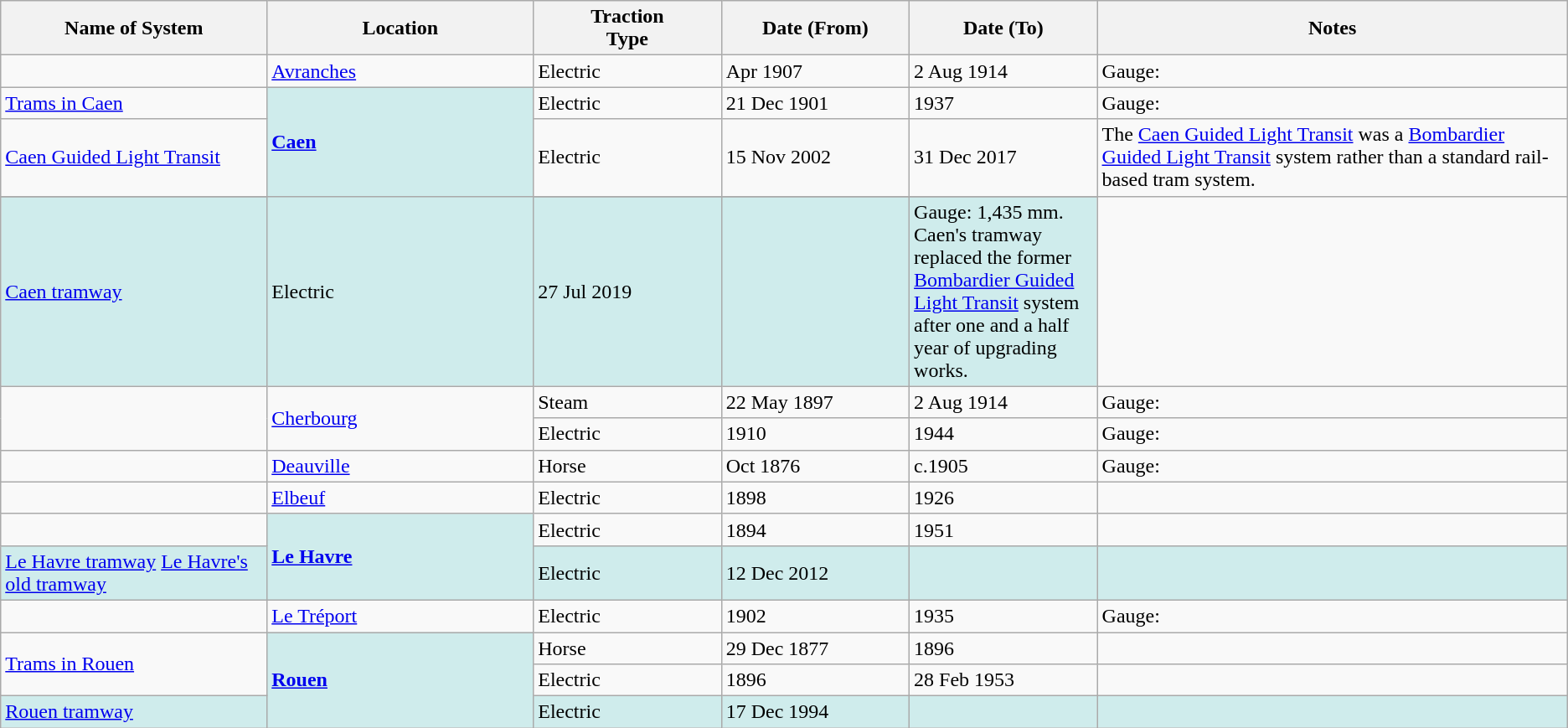<table class="wikitable">
<tr>
<th width=17%>Name of System</th>
<th width=17%>Location</th>
<th width=12%>Traction<br>Type</th>
<th width=12%>Date (From)</th>
<th width=12%>Date (To)</th>
<th width=30%>Notes</th>
</tr>
<tr>
<td> </td>
<td><a href='#'>Avranches</a></td>
<td>Electric</td>
<td>Apr 1907</td>
<td>2 Aug 1914</td>
<td>Gauge: </td>
</tr>
<tr>
<td><a href='#'>Trams in Caen</a></td>
<td style="background:#CFECEC" rowspan="3"><strong><a href='#'>Caen</a></strong></td>
<td>Electric</td>
<td>21 Dec 1901</td>
<td>1937</td>
<td>Gauge: </td>
</tr>
<tr>
<td><a href='#'>Caen Guided Light Transit</a></td>
<td>Electric</td>
<td>15 Nov 2002</td>
<td>31 Dec 2017</td>
<td>The <a href='#'>Caen Guided Light Transit</a> was a <a href='#'>Bombardier Guided Light Transit</a> system rather than a standard rail-based tram system.</td>
</tr>
<tr>
</tr>
<tr style="background:#CFECEC">
<td><a href='#'>Caen tramway</a></td>
<td>Electric</td>
<td>27 Jul 2019</td>
<td></td>
<td>Gauge: 1,435 mm. Caen's tramway replaced the former <a href='#'>Bombardier Guided Light Transit</a> system after one and a half year of upgrading works.</td>
</tr>
<tr>
<td rowspan="2"> </td>
<td rowspan="2"><a href='#'>Cherbourg</a></td>
<td>Steam</td>
<td>22 May 1897</td>
<td>2 Aug 1914</td>
<td>Gauge: </td>
</tr>
<tr>
<td>Electric</td>
<td>1910</td>
<td>1944</td>
<td>Gauge: </td>
</tr>
<tr>
<td> </td>
<td><a href='#'>Deauville</a></td>
<td>Horse</td>
<td>Oct 1876</td>
<td>c.1905</td>
<td>Gauge: </td>
</tr>
<tr>
<td> </td>
<td><a href='#'>Elbeuf</a></td>
<td>Electric</td>
<td>1898</td>
<td>1926</td>
<td> </td>
</tr>
<tr>
<td> </td>
<td style="background:#CFECEC" rowspan="2"><strong><a href='#'>Le Havre</a></strong></td>
<td>Electric</td>
<td>1894</td>
<td>1951</td>
<td> </td>
</tr>
<tr style="background:#CFECEC">
<td><a href='#'>Le Havre tramway</a> <a href='#'>Le Havre's old tramway</a></td>
<td>Electric</td>
<td>12 Dec 2012</td>
<td> </td>
<td> </td>
</tr>
<tr>
<td> </td>
<td><a href='#'>Le Tréport</a></td>
<td>Electric</td>
<td>1902</td>
<td>1935</td>
<td>Gauge: </td>
</tr>
<tr>
<td rowspan="2"><a href='#'>Trams in Rouen</a></td>
<td style="background:#CFECEC" rowspan="3"><strong><a href='#'>Rouen</a></strong></td>
<td>Horse</td>
<td>29 Dec 1877</td>
<td>1896</td>
<td> </td>
</tr>
<tr>
<td>Electric</td>
<td>1896</td>
<td>28 Feb 1953</td>
<td></td>
</tr>
<tr style="background:#CFECEC">
<td><a href='#'>Rouen tramway</a></td>
<td>Electric</td>
<td>17 Dec 1994</td>
<td> </td>
<td></td>
</tr>
</table>
